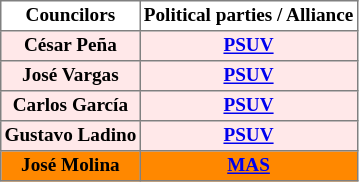<table style="margin-left:30px; border-collapse:collapse; text-align:center; font-size:80%; line-height:normal" cellspacing="0" cellpadding="2" border="1">
<tr>
<th>Councilors</th>
<th>Political parties / Alliance</th>
</tr>
<tr bgcolor="#FFE8E9">
<td><strong>César Peña</strong></td>
<td><strong><a href='#'>PSUV</a></strong></td>
</tr>
<tr bgcolor="#FFE8E9">
<td><strong>José Vargas</strong></td>
<td><strong><a href='#'>PSUV</a></strong></td>
</tr>
<tr bgcolor="#FFE8E9">
<td><strong>Carlos García</strong></td>
<td><strong><a href='#'>PSUV</a></strong></td>
</tr>
<tr bgcolor="#FFE8E9">
<td><strong>Gustavo Ladino</strong></td>
<td><strong><a href='#'>PSUV</a></strong></td>
</tr>
<tr bgcolor="#FF8800">
<td><strong>José Molina</strong></td>
<td><strong><a href='#'>MAS</a></strong></td>
</tr>
</table>
